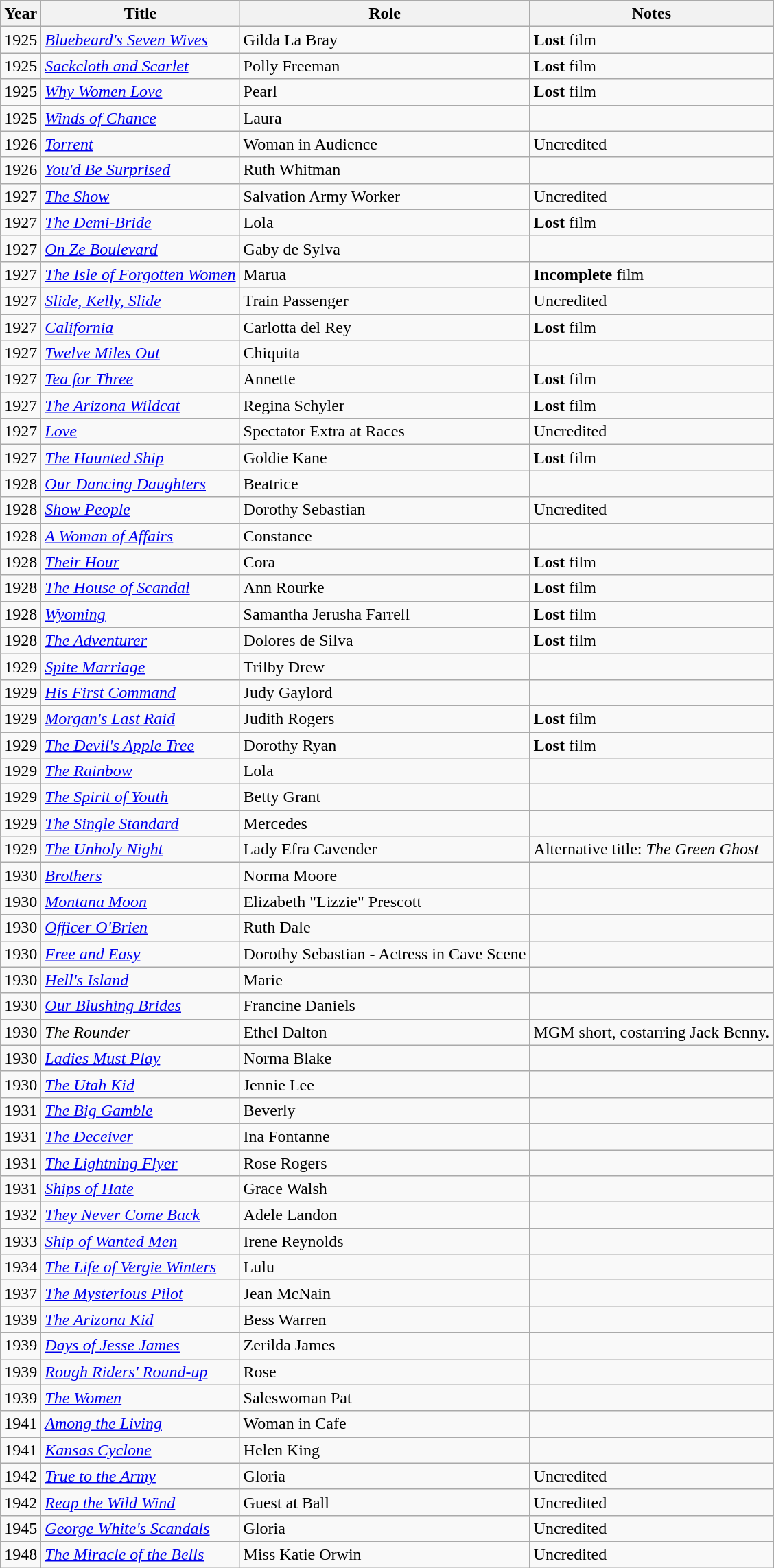<table class="wikitable sortable">
<tr>
<th>Year</th>
<th>Title</th>
<th>Role</th>
<th class="unsortable">Notes</th>
</tr>
<tr>
<td>1925</td>
<td><em><a href='#'>Bluebeard's Seven Wives</a></em></td>
<td>Gilda La Bray</td>
<td><strong>Lost</strong> film</td>
</tr>
<tr>
<td>1925</td>
<td><em><a href='#'>Sackcloth and Scarlet</a></em></td>
<td>Polly Freeman</td>
<td><strong>Lost</strong> film</td>
</tr>
<tr>
<td>1925</td>
<td><em><a href='#'>Why Women Love</a></em></td>
<td>Pearl</td>
<td><strong>Lost</strong> film</td>
</tr>
<tr>
<td>1925</td>
<td><em><a href='#'>Winds of Chance</a></em></td>
<td>Laura</td>
<td></td>
</tr>
<tr>
<td>1926</td>
<td><em><a href='#'>Torrent</a></em></td>
<td>Woman in Audience</td>
<td>Uncredited</td>
</tr>
<tr>
<td>1926</td>
<td><em><a href='#'>You'd Be Surprised</a></em></td>
<td>Ruth Whitman</td>
<td></td>
</tr>
<tr>
<td>1927</td>
<td><em><a href='#'>The Show</a></em></td>
<td>Salvation Army Worker</td>
<td>Uncredited</td>
</tr>
<tr>
<td>1927</td>
<td><em><a href='#'>The Demi-Bride</a></em></td>
<td>Lola</td>
<td><strong>Lost</strong> film</td>
</tr>
<tr>
<td>1927</td>
<td><em><a href='#'>On Ze Boulevard</a></em></td>
<td>Gaby de Sylva</td>
<td></td>
</tr>
<tr>
<td>1927</td>
<td><em><a href='#'>The Isle of Forgotten Women</a></em></td>
<td>Marua</td>
<td><strong>Incomplete</strong> film</td>
</tr>
<tr>
<td>1927</td>
<td><em><a href='#'>Slide, Kelly, Slide</a></em></td>
<td>Train Passenger</td>
<td>Uncredited</td>
</tr>
<tr>
<td>1927</td>
<td><em><a href='#'>California</a></em></td>
<td>Carlotta del Rey</td>
<td><strong>Lost</strong> film</td>
</tr>
<tr>
<td>1927</td>
<td><em><a href='#'>Twelve Miles Out </a></em></td>
<td>Chiquita</td>
<td></td>
</tr>
<tr>
<td>1927</td>
<td><em><a href='#'>Tea for Three</a></em></td>
<td>Annette</td>
<td><strong>Lost</strong> film</td>
</tr>
<tr>
<td>1927</td>
<td><em><a href='#'>The Arizona Wildcat</a></em></td>
<td>Regina Schyler</td>
<td><strong>Lost</strong> film</td>
</tr>
<tr>
<td>1927</td>
<td><em><a href='#'>Love</a></em></td>
<td>Spectator Extra at Races</td>
<td>Uncredited</td>
</tr>
<tr>
<td>1927</td>
<td><em><a href='#'>The Haunted Ship</a></em></td>
<td>Goldie Kane</td>
<td><strong>Lost</strong> film</td>
</tr>
<tr>
<td>1928</td>
<td><em><a href='#'>Our Dancing Daughters</a></em></td>
<td>Beatrice</td>
<td></td>
</tr>
<tr>
<td>1928</td>
<td><em><a href='#'>Show People</a></em></td>
<td>Dorothy Sebastian</td>
<td>Uncredited</td>
</tr>
<tr>
<td>1928</td>
<td><em><a href='#'>A Woman of Affairs</a></em></td>
<td>Constance</td>
<td></td>
</tr>
<tr>
<td>1928</td>
<td><em><a href='#'>Their Hour</a></em></td>
<td>Cora</td>
<td><strong>Lost</strong> film</td>
</tr>
<tr>
<td>1928</td>
<td><em><a href='#'>The House of Scandal</a></em></td>
<td>Ann Rourke</td>
<td><strong>Lost</strong> film</td>
</tr>
<tr>
<td>1928</td>
<td><em><a href='#'>Wyoming</a></em></td>
<td>Samantha Jerusha Farrell</td>
<td><strong>Lost</strong> film</td>
</tr>
<tr>
<td>1928</td>
<td><em><a href='#'>The Adventurer</a></em></td>
<td>Dolores de Silva</td>
<td><strong>Lost</strong> film</td>
</tr>
<tr>
<td>1929</td>
<td><em><a href='#'>Spite Marriage</a></em></td>
<td>Trilby Drew</td>
<td></td>
</tr>
<tr>
<td>1929</td>
<td><em><a href='#'>His First Command</a></em></td>
<td>Judy Gaylord</td>
<td></td>
</tr>
<tr>
<td>1929</td>
<td><em><a href='#'>Morgan's Last Raid</a></em></td>
<td>Judith Rogers</td>
<td><strong>Lost</strong> film</td>
</tr>
<tr>
<td>1929</td>
<td><em><a href='#'>The Devil's Apple Tree</a></em></td>
<td>Dorothy Ryan</td>
<td><strong>Lost</strong> film</td>
</tr>
<tr>
<td>1929</td>
<td><em><a href='#'>The Rainbow</a></em></td>
<td>Lola</td>
<td></td>
</tr>
<tr>
<td>1929</td>
<td><em><a href='#'>The Spirit of Youth</a></em></td>
<td>Betty Grant</td>
<td></td>
</tr>
<tr>
<td>1929</td>
<td><em><a href='#'>The Single Standard</a></em></td>
<td>Mercedes</td>
<td></td>
</tr>
<tr>
<td>1929</td>
<td><em><a href='#'>The Unholy Night</a></em></td>
<td>Lady Efra Cavender</td>
<td>Alternative title: <em>The Green Ghost</em></td>
</tr>
<tr>
<td>1930</td>
<td><em><a href='#'>Brothers</a></em></td>
<td>Norma Moore</td>
<td></td>
</tr>
<tr>
<td>1930</td>
<td><em><a href='#'>Montana Moon</a></em></td>
<td>Elizabeth "Lizzie" Prescott</td>
<td></td>
</tr>
<tr>
<td>1930</td>
<td><em><a href='#'>Officer O'Brien</a></em></td>
<td>Ruth Dale</td>
<td></td>
</tr>
<tr>
<td>1930</td>
<td><em><a href='#'>Free and Easy</a></em></td>
<td>Dorothy Sebastian - Actress in Cave Scene</td>
<td></td>
</tr>
<tr>
<td>1930</td>
<td><em><a href='#'>Hell's Island</a></em></td>
<td>Marie</td>
<td></td>
</tr>
<tr>
<td>1930</td>
<td><em><a href='#'>Our Blushing Brides</a></em></td>
<td>Francine Daniels</td>
<td></td>
</tr>
<tr>
<td>1930</td>
<td><em>The Rounder</em></td>
<td>Ethel Dalton</td>
<td>MGM short, costarring Jack Benny.</td>
</tr>
<tr>
<td>1930</td>
<td><em><a href='#'>Ladies Must Play</a></em></td>
<td>Norma Blake</td>
<td></td>
</tr>
<tr>
<td>1930</td>
<td><em><a href='#'>The Utah Kid</a></em></td>
<td>Jennie Lee</td>
<td></td>
</tr>
<tr>
<td>1931</td>
<td><em><a href='#'>The Big Gamble</a></em></td>
<td>Beverly</td>
<td></td>
</tr>
<tr>
<td>1931</td>
<td><em><a href='#'>The Deceiver</a></em></td>
<td>Ina Fontanne</td>
<td></td>
</tr>
<tr>
<td>1931</td>
<td><em><a href='#'>The Lightning Flyer</a></em></td>
<td>Rose Rogers</td>
<td></td>
</tr>
<tr>
<td>1931</td>
<td><em><a href='#'>Ships of Hate</a></em></td>
<td>Grace Walsh</td>
<td></td>
</tr>
<tr>
<td>1932</td>
<td><em><a href='#'>They Never Come Back</a></em></td>
<td>Adele Landon</td>
<td></td>
</tr>
<tr>
<td>1933</td>
<td><em><a href='#'>Ship of Wanted Men</a></em></td>
<td>Irene Reynolds</td>
<td></td>
</tr>
<tr>
<td>1934</td>
<td><em><a href='#'>The Life of Vergie Winters</a></em></td>
<td>Lulu</td>
<td></td>
</tr>
<tr>
<td>1937</td>
<td><em><a href='#'>The Mysterious Pilot</a></em></td>
<td>Jean McNain</td>
<td></td>
</tr>
<tr>
<td>1939</td>
<td><em><a href='#'>The Arizona Kid</a></em></td>
<td>Bess Warren</td>
<td></td>
</tr>
<tr>
<td>1939</td>
<td><em><a href='#'>Days of Jesse James</a></em></td>
<td>Zerilda James</td>
<td></td>
</tr>
<tr>
<td>1939</td>
<td><em><a href='#'>Rough Riders' Round-up</a></em></td>
<td>Rose</td>
<td></td>
</tr>
<tr>
<td>1939</td>
<td><em><a href='#'>The Women</a></em></td>
<td>Saleswoman Pat</td>
<td></td>
</tr>
<tr>
<td>1941</td>
<td><em><a href='#'>Among the Living</a></em></td>
<td>Woman in Cafe</td>
<td></td>
</tr>
<tr>
<td>1941</td>
<td><em><a href='#'>Kansas Cyclone</a></em></td>
<td>Helen King</td>
<td></td>
</tr>
<tr>
<td>1942</td>
<td><em><a href='#'>True to the Army</a></em></td>
<td>Gloria</td>
<td>Uncredited</td>
</tr>
<tr>
<td>1942</td>
<td><em><a href='#'>Reap the Wild Wind</a></em></td>
<td>Guest at Ball</td>
<td>Uncredited</td>
</tr>
<tr>
<td>1945</td>
<td><em><a href='#'>George White's Scandals</a></em></td>
<td>Gloria</td>
<td>Uncredited</td>
</tr>
<tr>
<td>1948</td>
<td><em><a href='#'>The Miracle of the Bells</a></em></td>
<td>Miss Katie Orwin</td>
<td>Uncredited</td>
</tr>
</table>
